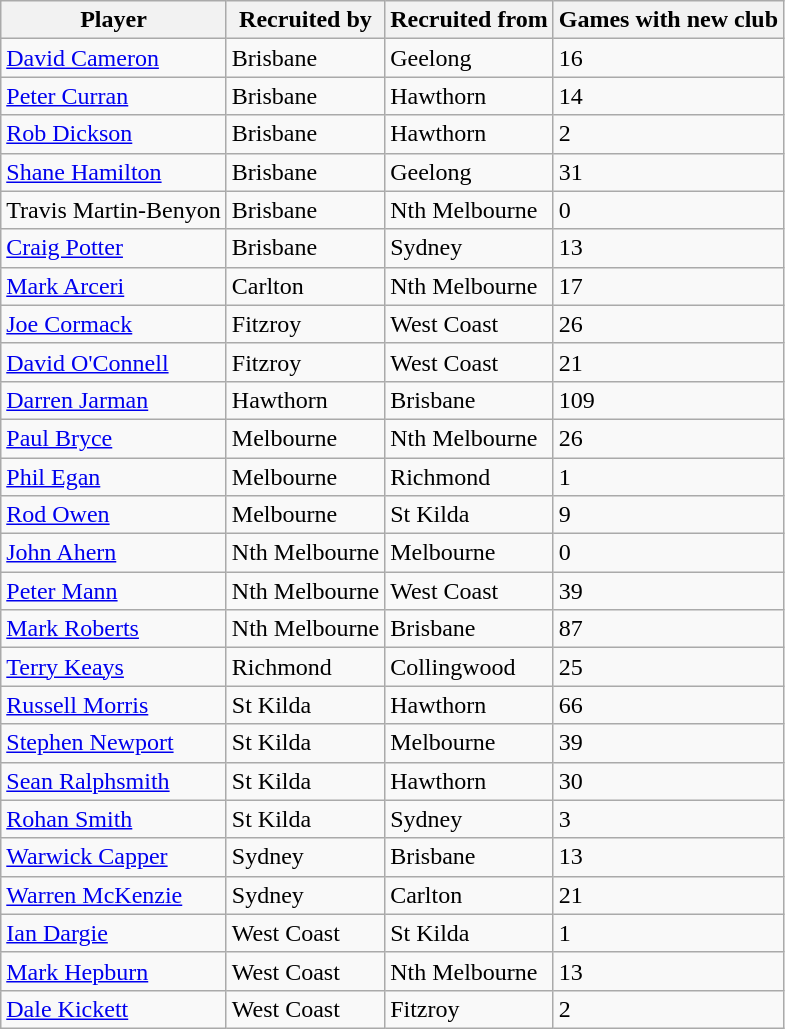<table class="wikitable sortable">
<tr>
<th>Player</th>
<th>Recruited by</th>
<th>Recruited from</th>
<th>Games with new club</th>
</tr>
<tr>
<td><a href='#'>David Cameron</a></td>
<td>Brisbane</td>
<td>Geelong</td>
<td>16</td>
</tr>
<tr>
<td><a href='#'>Peter Curran</a></td>
<td>Brisbane</td>
<td>Hawthorn</td>
<td>14</td>
</tr>
<tr>
<td><a href='#'>Rob Dickson</a></td>
<td>Brisbane</td>
<td>Hawthorn</td>
<td>2</td>
</tr>
<tr>
<td><a href='#'>Shane Hamilton</a></td>
<td>Brisbane</td>
<td>Geelong</td>
<td>31</td>
</tr>
<tr>
<td>Travis Martin-Benyon</td>
<td>Brisbane</td>
<td>Nth Melbourne</td>
<td>0</td>
</tr>
<tr>
<td><a href='#'>Craig Potter</a></td>
<td>Brisbane</td>
<td>Sydney</td>
<td>13</td>
</tr>
<tr>
<td><a href='#'>Mark Arceri</a></td>
<td>Carlton</td>
<td>Nth Melbourne</td>
<td>17</td>
</tr>
<tr>
<td><a href='#'>Joe Cormack</a></td>
<td>Fitzroy</td>
<td>West Coast</td>
<td>26</td>
</tr>
<tr>
<td><a href='#'>David O'Connell</a></td>
<td>Fitzroy</td>
<td>West Coast</td>
<td>21</td>
</tr>
<tr>
<td><a href='#'>Darren Jarman</a></td>
<td>Hawthorn</td>
<td>Brisbane</td>
<td>109</td>
</tr>
<tr>
<td><a href='#'>Paul Bryce</a></td>
<td>Melbourne</td>
<td>Nth Melbourne</td>
<td>26</td>
</tr>
<tr>
<td><a href='#'>Phil Egan</a></td>
<td>Melbourne</td>
<td>Richmond</td>
<td>1</td>
</tr>
<tr>
<td><a href='#'>Rod Owen</a></td>
<td>Melbourne</td>
<td>St Kilda</td>
<td>9</td>
</tr>
<tr>
<td><a href='#'>John Ahern</a></td>
<td>Nth Melbourne</td>
<td>Melbourne</td>
<td>0</td>
</tr>
<tr>
<td><a href='#'>Peter Mann</a></td>
<td>Nth Melbourne</td>
<td>West Coast</td>
<td>39</td>
</tr>
<tr>
<td><a href='#'>Mark Roberts</a></td>
<td>Nth Melbourne</td>
<td>Brisbane</td>
<td>87</td>
</tr>
<tr>
<td><a href='#'>Terry Keays</a></td>
<td>Richmond</td>
<td>Collingwood</td>
<td>25</td>
</tr>
<tr>
<td><a href='#'>Russell Morris</a></td>
<td>St Kilda</td>
<td>Hawthorn</td>
<td>66</td>
</tr>
<tr>
<td><a href='#'>Stephen Newport</a></td>
<td>St Kilda</td>
<td>Melbourne</td>
<td>39</td>
</tr>
<tr>
<td><a href='#'>Sean Ralphsmith</a></td>
<td>St Kilda</td>
<td>Hawthorn</td>
<td>30</td>
</tr>
<tr>
<td><a href='#'>Rohan Smith</a></td>
<td>St Kilda</td>
<td>Sydney</td>
<td>3</td>
</tr>
<tr>
<td><a href='#'>Warwick Capper</a></td>
<td>Sydney</td>
<td>Brisbane</td>
<td>13</td>
</tr>
<tr>
<td><a href='#'>Warren McKenzie</a></td>
<td>Sydney</td>
<td>Carlton</td>
<td>21</td>
</tr>
<tr>
<td><a href='#'>Ian Dargie</a></td>
<td>West Coast</td>
<td>St Kilda</td>
<td>1</td>
</tr>
<tr>
<td><a href='#'>Mark Hepburn</a></td>
<td>West Coast</td>
<td>Nth Melbourne</td>
<td>13</td>
</tr>
<tr>
<td><a href='#'>Dale Kickett</a></td>
<td>West Coast</td>
<td>Fitzroy</td>
<td>2</td>
</tr>
</table>
